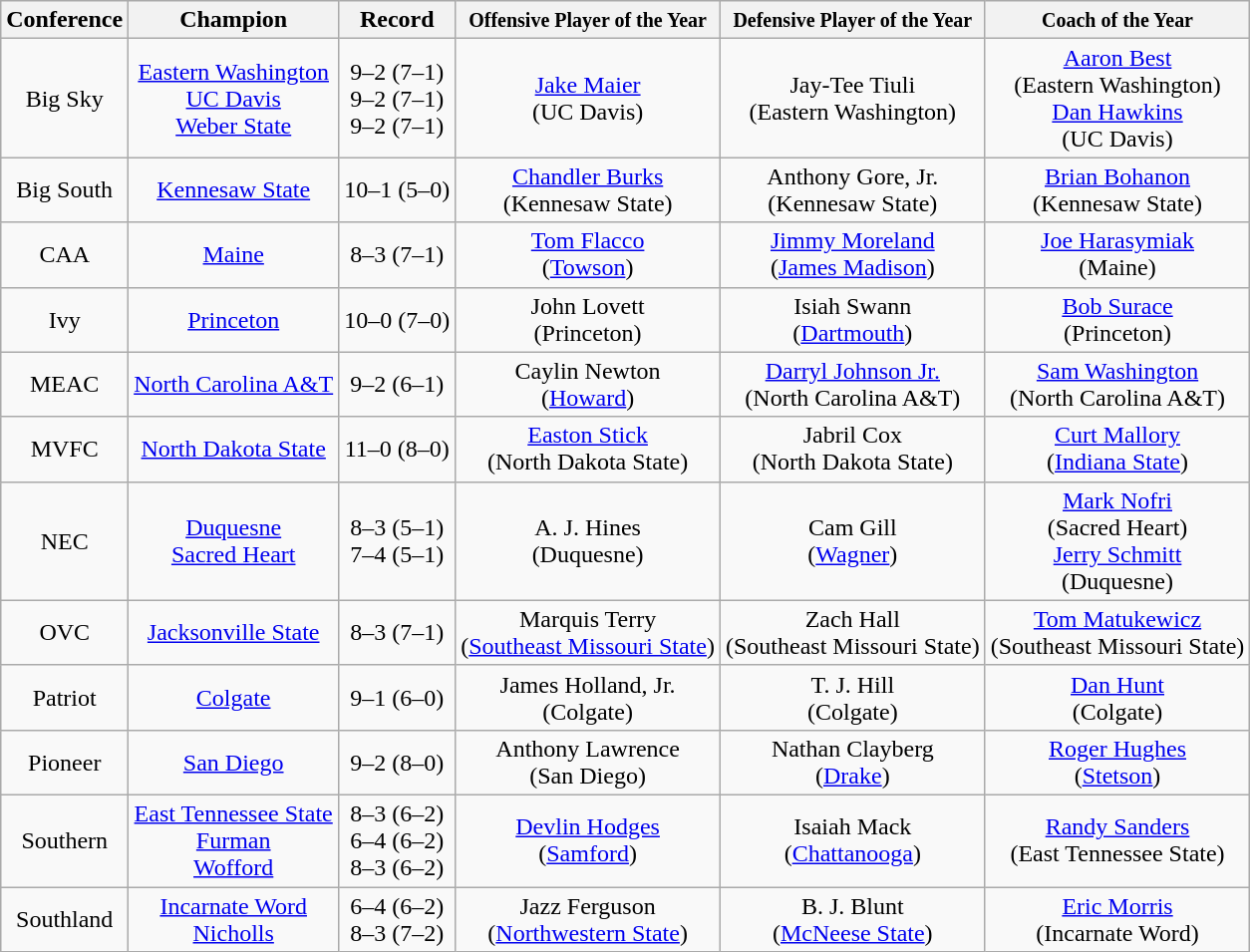<table class="wikitable" style="text-align:center;">
<tr>
<th>Conference</th>
<th>Champion</th>
<th>Record</th>
<th><small>Offensive Player of the Year</small></th>
<th><small>Defensive Player of the Year</small></th>
<th><small>Coach of the Year</small></th>
</tr>
<tr>
<td>Big Sky</td>
<td><a href='#'>Eastern Washington</a><br><a href='#'>UC Davis</a><br><a href='#'>Weber State</a></td>
<td>9–2 (7–1)<br>9–2 (7–1)<br>9–2 (7–1)</td>
<td><a href='#'>Jake Maier</a><br>(UC Davis)</td>
<td>Jay-Tee Tiuli<br>(Eastern Washington)</td>
<td><a href='#'>Aaron Best</a><br>(Eastern Washington)<br><a href='#'>Dan Hawkins</a><br>(UC Davis)</td>
</tr>
<tr>
<td>Big South</td>
<td><a href='#'>Kennesaw State</a></td>
<td>10–1 (5–0)</td>
<td><a href='#'>Chandler Burks</a><br>(Kennesaw State)</td>
<td>Anthony Gore, Jr.<br>(Kennesaw State)</td>
<td><a href='#'>Brian Bohanon</a><br>(Kennesaw State)</td>
</tr>
<tr>
<td>CAA</td>
<td><a href='#'>Maine</a></td>
<td>8–3 (7–1)</td>
<td><a href='#'>Tom Flacco</a><br>(<a href='#'>Towson</a>)</td>
<td><a href='#'>Jimmy Moreland</a><br>(<a href='#'>James Madison</a>)</td>
<td><a href='#'>Joe Harasymiak</a><br>(Maine)</td>
</tr>
<tr>
<td>Ivy</td>
<td><a href='#'>Princeton</a></td>
<td>10–0 (7–0)</td>
<td>John Lovett<br>(Princeton)</td>
<td>Isiah Swann<br>(<a href='#'>Dartmouth</a>)</td>
<td><a href='#'>Bob Surace</a><br>(Princeton)</td>
</tr>
<tr>
<td>MEAC</td>
<td><a href='#'>North Carolina A&T</a></td>
<td>9–2 (6–1)</td>
<td>Caylin Newton<br>(<a href='#'>Howard</a>)</td>
<td><a href='#'>Darryl Johnson Jr.</a><br>(North Carolina A&T)</td>
<td><a href='#'>Sam Washington</a><br>(North Carolina A&T)</td>
</tr>
<tr>
<td>MVFC</td>
<td><a href='#'>North Dakota State</a></td>
<td>11–0 (8–0)</td>
<td><a href='#'>Easton Stick</a><br>(North Dakota State)</td>
<td>Jabril Cox<br>(North Dakota State)</td>
<td><a href='#'>Curt Mallory</a><br>(<a href='#'>Indiana State</a>)</td>
</tr>
<tr>
<td>NEC</td>
<td><a href='#'>Duquesne</a><br><a href='#'>Sacred Heart</a></td>
<td>8–3 (5–1)<br>7–4 (5–1)</td>
<td>A. J. Hines<br>(Duquesne)</td>
<td>Cam Gill<br>(<a href='#'>Wagner</a>)</td>
<td><a href='#'>Mark Nofri</a><br>(Sacred Heart)<br><a href='#'>Jerry Schmitt</a><br>(Duquesne)</td>
</tr>
<tr>
<td>OVC</td>
<td><a href='#'>Jacksonville State</a></td>
<td>8–3 (7–1)</td>
<td>Marquis Terry<br>(<a href='#'>Southeast Missouri State</a>)</td>
<td>Zach Hall<br>(Southeast Missouri State)</td>
<td><a href='#'>Tom Matukewicz</a><br>(Southeast Missouri State)</td>
</tr>
<tr>
<td>Patriot</td>
<td><a href='#'>Colgate</a></td>
<td>9–1 (6–0)</td>
<td>James Holland, Jr.<br>(Colgate)</td>
<td>T. J. Hill<br>(Colgate)</td>
<td><a href='#'>Dan Hunt</a><br>(Colgate)</td>
</tr>
<tr>
<td>Pioneer</td>
<td><a href='#'>San Diego</a></td>
<td>9–2 (8–0)</td>
<td>Anthony Lawrence<br>(San Diego)</td>
<td>Nathan Clayberg<br>(<a href='#'>Drake</a>)</td>
<td><a href='#'>Roger Hughes</a><br>(<a href='#'>Stetson</a>)</td>
</tr>
<tr>
<td>Southern</td>
<td><a href='#'>East Tennessee State</a><br><a href='#'>Furman</a><br><a href='#'>Wofford</a></td>
<td>8–3 (6–2)<br>6–4 (6–2)<br>8–3 (6–2)</td>
<td><a href='#'>Devlin Hodges</a><br>(<a href='#'>Samford</a>)</td>
<td>Isaiah Mack<br>(<a href='#'>Chattanooga</a>)</td>
<td><a href='#'>Randy Sanders</a><br>(East Tennessee State)</td>
</tr>
<tr>
<td>Southland</td>
<td><a href='#'>Incarnate Word</a><br><a href='#'>Nicholls</a></td>
<td>6–4 (6–2)<br>8–3 (7–2)</td>
<td>Jazz Ferguson<br>(<a href='#'>Northwestern State</a>)</td>
<td>B. J. Blunt<br>(<a href='#'>McNeese State</a>)</td>
<td><a href='#'>Eric Morris</a><br>(Incarnate Word)</td>
</tr>
</table>
